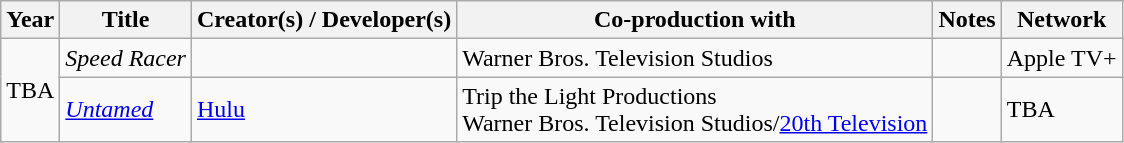<table class="wikitable sortable">
<tr>
<th>Year</th>
<th>Title</th>
<th>Creator(s) / Developer(s)</th>
<th>Co-production with</th>
<th>Notes</th>
<th>Network</th>
</tr>
<tr>
<td rowspan="2" style="text-align:center;">TBA</td>
<td><em>Speed Racer</em></td>
<td></td>
<td>Warner Bros. Television Studios</td>
<td></td>
<td>Apple TV+</td>
</tr>
<tr>
<td><em><a href='#'>Untamed</a></em></td>
<td><a href='#'>Hulu</a></td>
<td>Trip the Light Productions<br>Warner Bros. Television Studios/<a href='#'>20th Television</a></td>
<td></td>
<td>TBA</td>
</tr>
</table>
